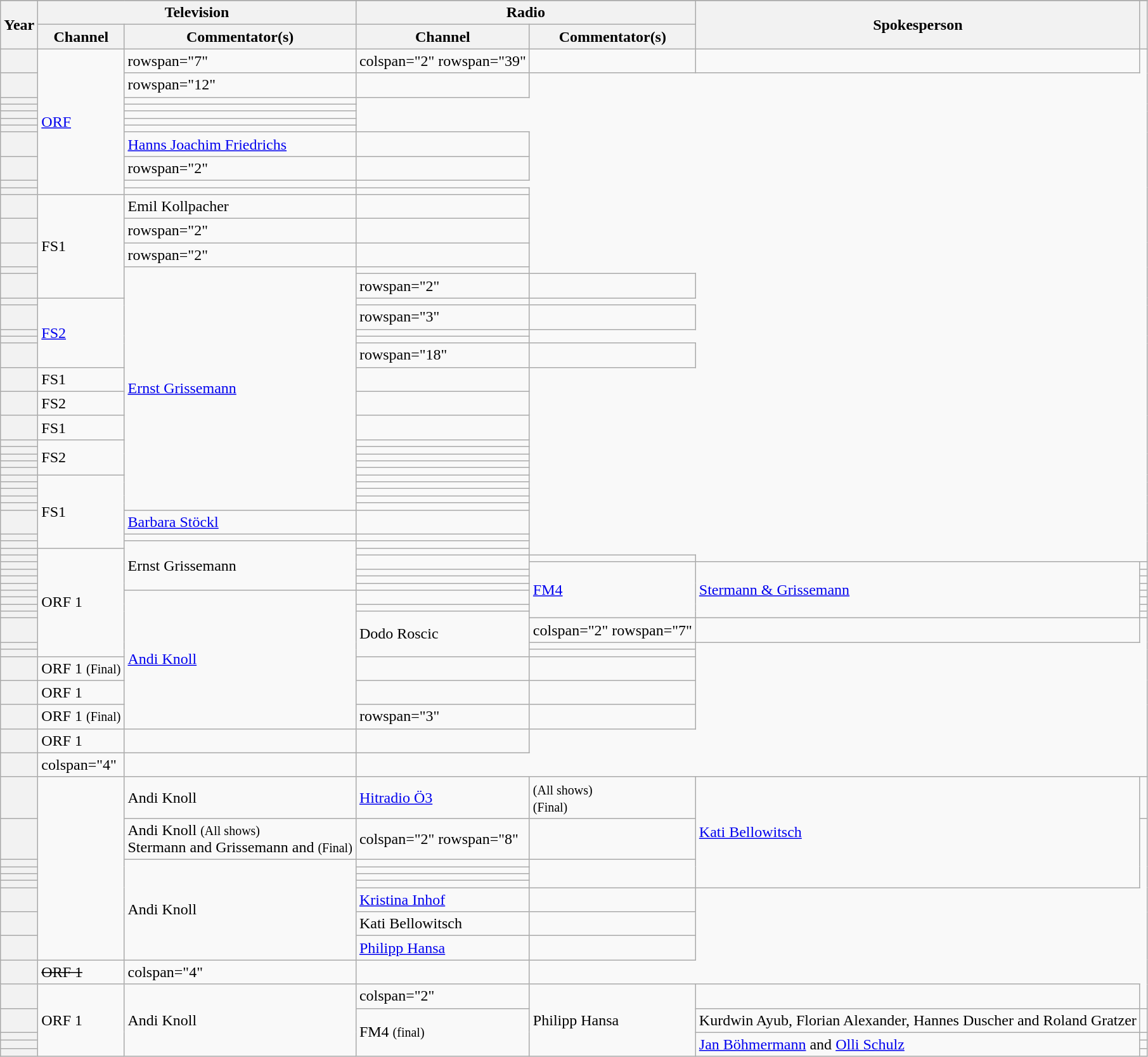<table class="wikitable plainrowheaders sticky-header">
<tr>
</tr>
<tr>
<th rowspan="2">Year</th>
<th colspan="2">Television</th>
<th colspan="2">Radio</th>
<th rowspan="2">Spokesperson</th>
<th rowspan="2" class="unsortable"></th>
</tr>
<tr>
<th>Channel</th>
<th>Commentator(s)</th>
<th>Channel</th>
<th>Commentator(s)</th>
</tr>
<tr>
<th scope="row"></th>
<td rowspan="11"><a href='#'>ORF</a></td>
<td>rowspan="7" </td>
<td>colspan="2" rowspan="39" </td>
<td></td>
<td style="text-align:center"></td>
</tr>
<tr>
<th scope="row"></th>
<td>rowspan="12" </td>
<td style="text-align:center"></td>
</tr>
<tr>
<th scope="row"></th>
<td></td>
</tr>
<tr>
<th scope="row"></th>
<td style="text-align:center"></td>
</tr>
<tr>
<th scope="row"></th>
<td style="text-align:center"></td>
</tr>
<tr>
<th scope="row"></th>
<td style="text-align:center"></td>
</tr>
<tr>
<th scope="row"></th>
<td style="text-align:center"></td>
</tr>
<tr>
<th scope="row"></th>
<td><a href='#'>Hanns Joachim Friedrichs</a></td>
<td style="text-align:center"></td>
</tr>
<tr>
<th scope="row"></th>
<td>rowspan="2" </td>
<td style="text-align:center"></td>
</tr>
<tr>
<th scope="row"></th>
<td style="text-align:center"></td>
</tr>
<tr>
<th scope="row"></th>
<td></td>
<td style="text-align:center"></td>
</tr>
<tr>
<th scope="row"></th>
<td rowspan="5">FS1</td>
<td>Emil Kollpacher</td>
<td style="text-align:center"></td>
</tr>
<tr>
<th scope="row"></th>
<td>rowspan="2" </td>
<td style="text-align:center"></td>
</tr>
<tr>
<th scope="row"></th>
<td>rowspan="2" </td>
<td style="text-align:center"></td>
</tr>
<tr>
<th scope="row"></th>
<td rowspan="20"><a href='#'>Ernst Grissemann</a></td>
<td style="text-align:center"></td>
</tr>
<tr>
<th scope="row"></th>
<td>rowspan="2" </td>
<td style="text-align:center"></td>
</tr>
<tr>
<th scope="row"></th>
<td rowspan="5"><a href='#'>FS2</a></td>
<td style="text-align:center"></td>
</tr>
<tr>
<th scope="row"></th>
<td>rowspan="3" </td>
<td style="text-align:center"></td>
</tr>
<tr>
<th scope="row"></th>
<td style="text-align:center"></td>
</tr>
<tr>
<th scope="row"></th>
<td style="text-align:center"></td>
</tr>
<tr>
<th scope="row"></th>
<td>rowspan="18" </td>
<td style="text-align:center"></td>
</tr>
<tr>
<th scope="row"></th>
<td>FS1</td>
<td style="text-align:center"></td>
</tr>
<tr>
<th scope="row"></th>
<td>FS2</td>
<td style="text-align:center"></td>
</tr>
<tr>
<th scope="row"></th>
<td>FS1</td>
<td style="text-align:center"></td>
</tr>
<tr>
<th scope="row"></th>
<td rowspan="5">FS2</td>
<td style="text-align:center"></td>
</tr>
<tr>
<th scope="row"></th>
<td style="text-align:center"></td>
</tr>
<tr>
<th scope="row"></th>
<td style="text-align:center"></td>
</tr>
<tr>
<th scope="row"></th>
<td style="text-align:center"></td>
</tr>
<tr>
<th scope="row"></th>
<td style="text-align:center"></td>
</tr>
<tr>
<th scope="row"></th>
<td rowspan="8">FS1</td>
<td style="text-align:center"></td>
</tr>
<tr>
<th scope="row"></th>
<td style="text-align:center"></td>
</tr>
<tr>
<th scope="row"></th>
<td style="text-align:center"></td>
</tr>
<tr>
<th scope="row"></th>
<td style="text-align:center"></td>
</tr>
<tr>
<th scope="row"></th>
<td style="text-align:center"></td>
</tr>
<tr>
<th scope="row"></th>
<td><a href='#'>Barbara Stöckl</a></td>
<td style="text-align:center"></td>
</tr>
<tr>
<th scope="row"></th>
<td></td>
<td style="text-align:center"></td>
</tr>
<tr>
<th scope="row"></th>
<td rowspan="7">Ernst Grissemann</td>
<td style="text-align:center"></td>
</tr>
<tr>
<th scope="row"></th>
<td rowspan="13">ORF 1</td>
<td style="text-align:center"></td>
</tr>
<tr>
<th scope="row"></th>
<td rowspan="2"></td>
<td style="text-align:center"></td>
</tr>
<tr>
<th scope="row"></th>
<td rowspan="8"><a href='#'>FM4</a></td>
<td rowspan="8"><a href='#'>Stermann & Grissemann</a></td>
<td style="text-align:center"></td>
</tr>
<tr>
<th scope="row"></th>
<td></td>
<td style="text-align:center"></td>
</tr>
<tr>
<th scope="row"></th>
<td></td>
<td style="text-align:center"></td>
</tr>
<tr>
<th scope="row"></th>
<td></td>
<td style="text-align:center"></td>
</tr>
<tr>
<th scope="row"></th>
<td rowspan="10"><a href='#'>Andi Knoll</a></td>
<td rowspan="2"></td>
<td style="text-align:center"></td>
</tr>
<tr>
<th scope="row"></th>
<td style="text-align:center"></td>
</tr>
<tr>
<th scope="row"></th>
<td></td>
<td style="text-align:center"></td>
</tr>
<tr>
<th scope="row"></th>
<td rowspan="4">Dodo Roscic</td>
<td style="text-align:center"></td>
</tr>
<tr>
<th scope="row"></th>
<td>colspan="2" rowspan="7" </td>
<td style="text-align:center"></td>
</tr>
<tr>
<th scope="row"></th>
<td style="text-align:center"></td>
</tr>
<tr>
<th scope="row"></th>
<td style="text-align:center"></td>
</tr>
<tr>
<th scope="row"></th>
<td>ORF 1 <small>(Final)</small></td>
<td></td>
<td style="text-align:center"></td>
</tr>
<tr>
<th scope="row"></th>
<td>ORF 1</td>
<td></td>
<td style="text-align:center"></td>
</tr>
<tr>
<th scope="row"></th>
<td>ORF 1 <small>(Final)</small></td>
<td>rowspan="3" </td>
<td style="text-align:center"></td>
</tr>
<tr>
<th scope="row"></th>
<td>ORF 1</td>
<td></td>
<td style="text-align:center"></td>
</tr>
<tr>
<th scope="row"></th>
<td>colspan="4" </td>
<td></td>
</tr>
<tr>
<th scope="row"></th>
<td rowspan="9"></td>
<td>Andi Knoll</td>
<td><a href='#'>Hitradio Ö3</a></td>
<td> <small>(All shows)</small><br>  <small>(Final)</small></td>
<td rowspan="6"><a href='#'>Kati Bellowitsch</a></td>
<td style="text-align:center"></td>
</tr>
<tr>
<th scope="row"></th>
<td>Andi Knoll <small>(All shows)</small><br> Stermann and Grissemann and  <small>(Final)</small></td>
<td>colspan="2" rowspan="8" </td>
<td style="text-align:center"></td>
</tr>
<tr>
<th scope="row"></th>
<td rowspan="7">Andi Knoll</td>
<td style="text-align:center"></td>
</tr>
<tr>
<th scope="row"></th>
<td style="text-align:center"></td>
</tr>
<tr>
<th scope="row"></th>
<td style="text-align:center"></td>
</tr>
<tr>
<th scope="row"></th>
<td style="text-align:center"></td>
</tr>
<tr>
<th scope="row"></th>
<td><a href='#'>Kristina Inhof</a></td>
<td style="text-align:center"></td>
</tr>
<tr>
<th scope="row"></th>
<td>Kati Bellowitsch</td>
<td style="text-align:center"></td>
</tr>
<tr>
<th scope="row"></th>
<td><a href='#'>Philipp Hansa</a></td>
<td style="text-align:center"></td>
</tr>
<tr>
<th scope="row"></th>
<td><s>ORF 1</s></td>
<td>colspan="4" </td>
<td style="text-align:center"></td>
</tr>
<tr>
<th scope="row"></th>
<td rowspan="5">ORF 1</td>
<td rowspan="5">Andi Knoll</td>
<td>colspan="2" </td>
<td rowspan="5">Philipp Hansa</td>
<td style="text-align:center"></td>
</tr>
<tr>
<th scope="row"></th>
<td rowspan="4">FM4 <small>(final)</small></td>
<td>Kurdwin Ayub, Florian Alexander, Hannes Duscher and Roland Gratzer</td>
<td style="text-align:center"></td>
</tr>
<tr>
<th scope="row"></th>
<td rowspan="3"><a href='#'>Jan Böhmermann</a> and <a href='#'>Olli Schulz</a></td>
<td style="text-align:center"></td>
</tr>
<tr>
<th scope="row"></th>
<td style="text-align:center"></td>
</tr>
<tr>
<th scope="row"></th>
<td style="text-align:center"></td>
</tr>
</table>
